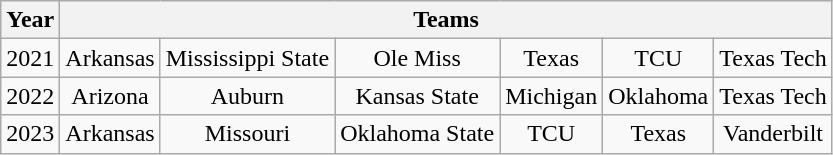<table class="wikitable plainrowheaders" style="text-align:center; width=74%">
<tr>
<th>Year</th>
<th colspan=6>Teams</th>
</tr>
<tr>
<td>2021</td>
<td>Arkansas</td>
<td>Mississippi State</td>
<td>Ole Miss</td>
<td>Texas</td>
<td>TCU</td>
<td>Texas Tech</td>
</tr>
<tr>
<td>2022</td>
<td>Arizona</td>
<td>Auburn</td>
<td>Kansas State</td>
<td>Michigan</td>
<td>Oklahoma</td>
<td>Texas Tech</td>
</tr>
<tr>
<td>2023</td>
<td>Arkansas</td>
<td>Missouri</td>
<td>Oklahoma State</td>
<td>TCU</td>
<td>Texas</td>
<td>Vanderbilt</td>
</tr>
</table>
